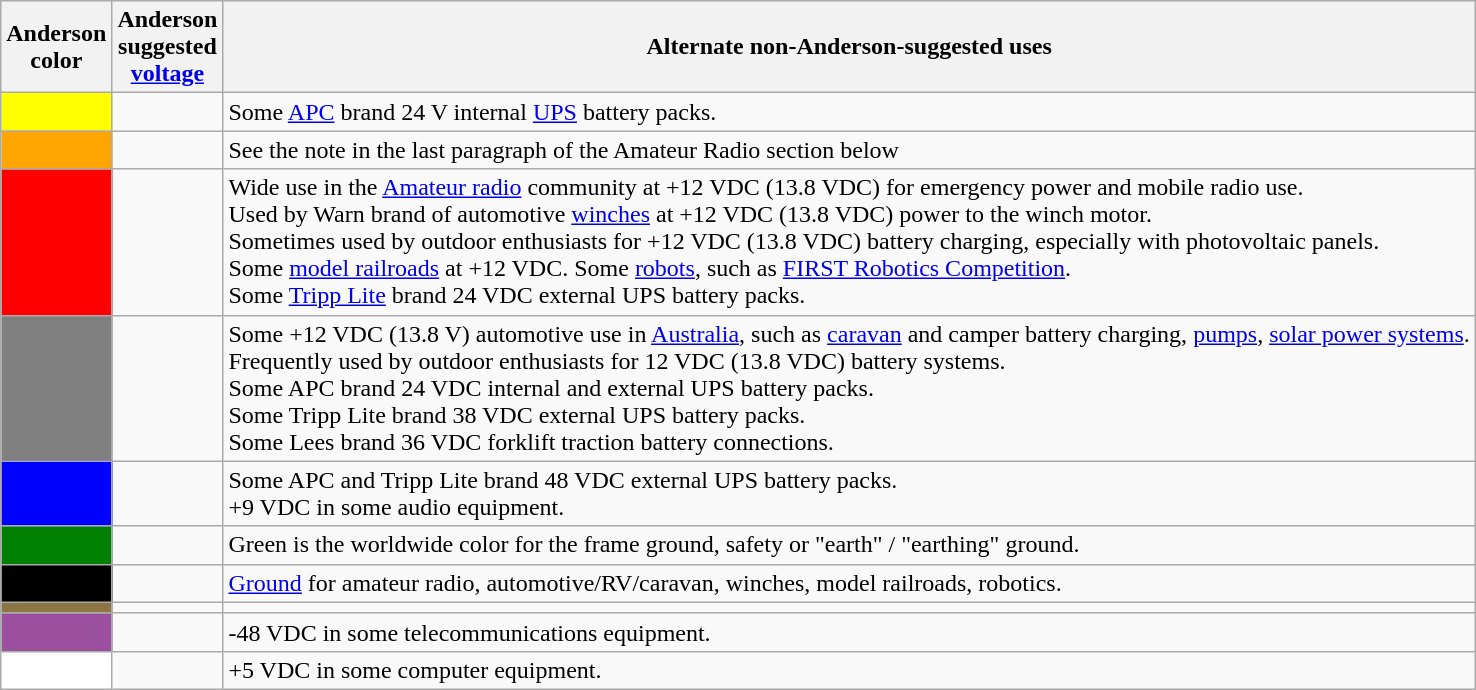<table class="wikitable">
<tr>
<th>Anderson<br> color</th>
<th>Anderson<br> suggested<br> <a href='#'>voltage</a></th>
<th>Alternate non-Anderson-suggested uses</th>
</tr>
<tr>
<td style="background: yellow"></td>
<td></td>
<td>Some <a href='#'>APC</a> brand 24 V internal <a href='#'>UPS</a> battery packs.</td>
</tr>
<tr>
<td style="background: orange"></td>
<td></td>
<td>See the note in the last paragraph of the Amateur Radio section below</td>
</tr>
<tr>
<td style="background: red"></td>
<td></td>
<td>Wide use in the <a href='#'>Amateur radio</a> community at +12 VDC (13.8 VDC) for emergency power and mobile radio use.<br>Used by Warn brand of automotive <a href='#'>winches</a> at +12 VDC (13.8 VDC) power to the winch motor.<br>Sometimes used by outdoor enthusiasts for +12 VDC (13.8 VDC) battery charging, especially with photovoltaic panels.<br>Some <a href='#'>model railroads</a> at +12 VDC.  Some <a href='#'>robots</a>, such as <a href='#'>FIRST Robotics Competition</a>.<br>  Some <a href='#'>Tripp Lite</a> brand 24 VDC external UPS battery packs.</td>
</tr>
<tr>
<td style="background: gray"></td>
<td></td>
<td>Some +12 VDC (13.8 V) automotive use in <a href='#'>Australia</a>, such as <a href='#'>caravan</a> and camper battery charging, <a href='#'>pumps</a>, <a href='#'>solar power systems</a>.<br>Frequently used by outdoor enthusiasts for 12 VDC (13.8 VDC) battery systems.<br>Some APC brand 24 VDC internal and external UPS battery packs.<br>Some Tripp Lite brand 38 VDC external UPS battery packs.<br>Some Lees brand 36 VDC forklift traction battery connections.</td>
</tr>
<tr>
<td style="background: blue"></td>
<td></td>
<td>Some APC and Tripp Lite brand 48 VDC external UPS battery packs.<br>+9 VDC in some audio equipment.</td>
</tr>
<tr>
<td style="background: green"></td>
<td></td>
<td>Green is the worldwide color for the frame ground, safety or "earth" / "earthing" ground.</td>
</tr>
<tr>
<td style="background: black"></td>
<td></td>
<td><a href='#'>Ground</a> for amateur radio, automotive/RV/caravan, winches, model railroads, robotics.</td>
</tr>
<tr>
<td style="background: #8c7542"></td>
<td></td>
<td></td>
</tr>
<tr>
<td style="background: #9a509f"></td>
<td></td>
<td>-48 VDC in some telecommunications equipment.</td>
</tr>
<tr>
<td style="background: white"></td>
<td></td>
<td>+5 VDC in some computer equipment.</td>
</tr>
</table>
